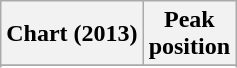<table class="wikitable sortable plainrowheaders">
<tr>
<th>Chart (2013)</th>
<th>Peak<br>position</th>
</tr>
<tr>
</tr>
<tr>
</tr>
<tr>
</tr>
</table>
